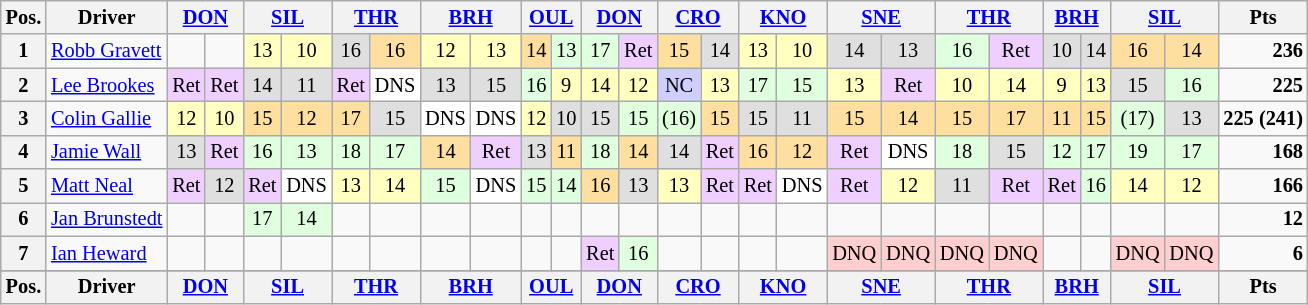<table class="wikitable" style="font-size: 85%; text-align: center;">
<tr valign="top">
<th valign="middle">Pos.</th>
<th valign="middle">Driver</th>
<th colspan="2"><a href='#'>DON</a></th>
<th colspan="2"><a href='#'>SIL</a></th>
<th colspan="2"><a href='#'>THR</a></th>
<th colspan="2"><a href='#'>BRH</a></th>
<th colspan="2"><a href='#'>OUL</a></th>
<th colspan="2"><a href='#'>DON</a></th>
<th colspan="2"><a href='#'>CRO</a></th>
<th colspan="2"><a href='#'>KNO</a></th>
<th colspan="2"><a href='#'>SNE</a></th>
<th colspan="2"><a href='#'>THR</a></th>
<th colspan="2"><a href='#'>BRH</a></th>
<th colspan="2"><a href='#'>SIL</a></th>
<th valign=middle>Pts</th>
</tr>
<tr>
<th>1</th>
<td align=left> <a href='#'>Robb Gravett</a></td>
<td></td>
<td></td>
<td style="background-color:#FFFFBF">13</td>
<td style="background-color:#FFFFBF">10</td>
<td style="background-color:#DFDFDF">16</td>
<td style="background-color:#ffdf9f">16</td>
<td style="background-color:#FFFFBF">12</td>
<td style="background-color:#FFFFBF">13</td>
<td style="background-color:#ffdf9f">14</td>
<td style="background-color:#dfffdf">13</td>
<td style="background-color:#dfffdf">17</td>
<td style="background-color:#EFCFFF">Ret</td>
<td style="background-color:#ffdf9f">15</td>
<td style="background-color:#DFDFDF">14</td>
<td style="background-color:#FFFFBF">13</td>
<td style="background-color:#FFFFBF">10</td>
<td style="background-color:#DFDFDF">14</td>
<td style="background-color:#DFDFDF">13</td>
<td style="background-color:#dfffdf">16</td>
<td style="background-color:#EFCFFF">Ret</td>
<td style="background-color:#DFDFDF">10</td>
<td style="background-color:#DFDFDF">14</td>
<td style="background-color:#ffdf9f">16</td>
<td style="background-color:#ffdf9f">14</td>
<td align=right><strong>236</strong></td>
</tr>
<tr>
<th>2</th>
<td align=left> <a href='#'>Lee Brookes</a></td>
<td style="background-color:#EFCFFF">Ret</td>
<td style="background-color:#EFCFFF">Ret</td>
<td style="background-color:#DFDFDF">14</td>
<td style="background-color:#DFDFDF">11</td>
<td style="background-color:#EFCFFF">Ret</td>
<td style="background-color:#FFFFFF">DNS</td>
<td style="background-color:#DFDFDF">13</td>
<td style="background-color:#DFDFDF">15</td>
<td style="background-color:#dfffdf">16</td>
<td style="background-color:#FFFFBF">9</td>
<td style="background-color:#FFFFBF">14</td>
<td style="background-color:#FFFFBF">12</td>
<td style="background-color:#CFCFFF">NC</td>
<td style="background-color:#FFFFBF">13</td>
<td style="background-color:#dfffdf">17</td>
<td style="background-color:#dfffdf">15</td>
<td style="background-color:#FFFFBF">13</td>
<td style="background-color:#EFCFFF">Ret</td>
<td style="background-color:#FFFFBF">10</td>
<td style="background-color:#FFFFBF">14</td>
<td style="background-color:#FFFFBF">9</td>
<td style="background-color:#FFFFBF">13</td>
<td style="background-color:#DFDFDF">15</td>
<td style="background-color:#dfffdf">16</td>
<td align="right"><strong>225</strong></td>
</tr>
<tr>
<th>3</th>
<td align=left> <a href='#'>Colin Gallie</a></td>
<td style="background-color:#FFFFBF">12</td>
<td style="background-color:#FFFFBF">10</td>
<td style="background-color:#ffdf9f">15</td>
<td style="background-color:#ffdf9f">12</td>
<td style="background-color:#ffdf9f">17</td>
<td style="background-color:#DFDFDF">15</td>
<td style="background-color:#FFFFFF">DNS</td>
<td style="background-color:#FFFFFF">DNS</td>
<td style="background-color:#FFFFBF">12</td>
<td style="background-color:#DFDFDF">10</td>
<td style="background-color:#DFDFDF">15</td>
<td style="background-color:#dfffdf">15</td>
<td style="background-color:#dfffdf">(16)</td>
<td style="background-color:#ffdf9f">15</td>
<td style="background-color:#DFDFDF">15</td>
<td style="background-color:#DFDFDF">11</td>
<td style="background-color:#ffdf9f">15</td>
<td style="background-color:#ffdf9f">14</td>
<td style="background-color:#ffdf9f">15</td>
<td style="background-color:#ffdf9f">17</td>
<td style="background-color:#ffdf9f">11</td>
<td style="background-color:#ffdf9f">15</td>
<td style="background-color:#dfffdf">(17)</td>
<td style="background-color:#DFDFDF">13</td>
<td align="right"><strong>225 (241)</strong></td>
</tr>
<tr>
<th>4</th>
<td align=left> <a href='#'>Jamie Wall</a></td>
<td style="background-color:#DFDFDF">13</td>
<td style="background-color:#EFCFFF">Ret</td>
<td style="background-color:#dfffdf">16</td>
<td style="background-color:#dfffdf">13</td>
<td style="background-color:#dfffdf">18</td>
<td style="background-color:#dfffdf">17</td>
<td style="background-color:#ffdf9f">14</td>
<td style="background-color:#EFCFFF">Ret</td>
<td style="background-color:#DFDFDF">13</td>
<td style="background-color:#ffdf9f">11</td>
<td style="background-color:#dfffdf">18</td>
<td style="background-color:#ffdf9f">14</td>
<td style="background-color:#DFDFDF">14</td>
<td style="background-color:#EFCFFF">Ret</td>
<td style="background-color:#ffdf9f">16</td>
<td style="background-color:#ffdf9f">12</td>
<td style="background-color:#EFCFFF">Ret</td>
<td style="background-color:#FFFFFF">DNS</td>
<td style="background-color:#dfffdf">18</td>
<td style="background-color:#DFDFDF">15</td>
<td style="background-color:#dfffdf">12</td>
<td style="background-color:#dfffdf">17</td>
<td style="background-color:#dfffdf">19</td>
<td style="background-color:#dfffdf">17</td>
<td align="right"><strong>168</strong></td>
</tr>
<tr>
<th>5</th>
<td align=left> <a href='#'>Matt Neal</a></td>
<td style="background-color:#EFCFFF">Ret</td>
<td style="background-color:#DFDFDF">12</td>
<td style="background-color:#EFCFFF">Ret</td>
<td style="background-color:#FFFFFF">DNS</td>
<td style="background-color:#FFFFBF">13</td>
<td style="background-color:#FFFFBF">14</td>
<td style="background-color:#dfffdf">15</td>
<td style="background-color:#FFFFFF">DNS</td>
<td style="background-color:#dfffdf">15</td>
<td style="background-color:#dfffdf">14</td>
<td style="background-color:#ffdf9f">16</td>
<td style="background-color:#DFDFDF">13</td>
<td style="background-color:#FFFFBF">13</td>
<td style="background-color:#EFCFFF">Ret</td>
<td style="background-color:#EFCFFF">Ret</td>
<td style="background-color:#FFFFFF">DNS</td>
<td style="background-color:#EFCFFF">Ret</td>
<td style="background-color:#FFFFBF">12</td>
<td style="background-color:#DFDFDF">11</td>
<td style="background-color:#EFCFFF">Ret</td>
<td style="background-color:#EFCFFF">Ret</td>
<td style="background-color:#dfffdf">16</td>
<td style="background-color:#FFFFBF">14</td>
<td style="background-color:#FFFFBF">12</td>
<td align="right"><strong>166</strong></td>
</tr>
<tr>
<th>6</th>
<td align=left nowrap> <a href='#'>Jan Brunstedt</a></td>
<td></td>
<td></td>
<td style="background-color:#dfffdf">17</td>
<td style="background-color:#dfffdf">14</td>
<td></td>
<td></td>
<td></td>
<td></td>
<td></td>
<td></td>
<td></td>
<td></td>
<td></td>
<td></td>
<td></td>
<td></td>
<td></td>
<td></td>
<td></td>
<td></td>
<td></td>
<td></td>
<td></td>
<td></td>
<td align="right"><strong>12</strong></td>
</tr>
<tr>
<th>7</th>
<td align=left> <a href='#'>Ian Heward</a></td>
<td></td>
<td></td>
<td></td>
<td></td>
<td></td>
<td></td>
<td></td>
<td></td>
<td></td>
<td></td>
<td style="background-color:#EFCFFF">Ret</td>
<td style="background-color:#dfffdf">16</td>
<td></td>
<td></td>
<td></td>
<td></td>
<td style="background-color:#FFCFCF">DNQ</td>
<td style="background-color:#FFCFCF">DNQ</td>
<td style="background-color:#FFCFCF">DNQ</td>
<td style="background-color:#FFCFCF">DNQ</td>
<td></td>
<td></td>
<td style="background-color:#FFCFCF">DNQ</td>
<td style="background-color:#FFCFCF">DNQ</td>
<td align="right"><strong>6</strong></td>
</tr>
<tr>
</tr>
<tr valign="top">
<th valign="middle">Pos.</th>
<th valign="middle">Driver</th>
<th colspan="2"><a href='#'>DON</a></th>
<th colspan="2"><a href='#'>SIL</a></th>
<th colspan="2"><a href='#'>THR</a></th>
<th colspan="2"><a href='#'>BRH</a></th>
<th colspan="2"><a href='#'>OUL</a></th>
<th colspan="2"><a href='#'>DON</a></th>
<th colspan="2"><a href='#'>CRO</a></th>
<th colspan="2"><a href='#'>KNO</a></th>
<th colspan="2"><a href='#'>SNE</a></th>
<th colspan="2"><a href='#'>THR</a></th>
<th colspan="2"><a href='#'>BRH</a></th>
<th colspan="2"><a href='#'>SIL</a></th>
<th valign=middle>Pts</th>
</tr>
</table>
